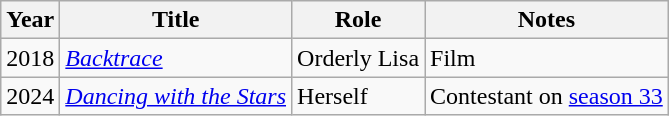<table class="wikitable">
<tr>
<th>Year</th>
<th>Title</th>
<th>Role</th>
<th>Notes</th>
</tr>
<tr>
<td>2018</td>
<td><em><a href='#'>Backtrace</a></em></td>
<td>Orderly Lisa</td>
<td>Film</td>
</tr>
<tr>
<td>2024</td>
<td><em><a href='#'>Dancing with the Stars</a></em></td>
<td>Herself</td>
<td>Contestant on <a href='#'>season 33</a></td>
</tr>
</table>
